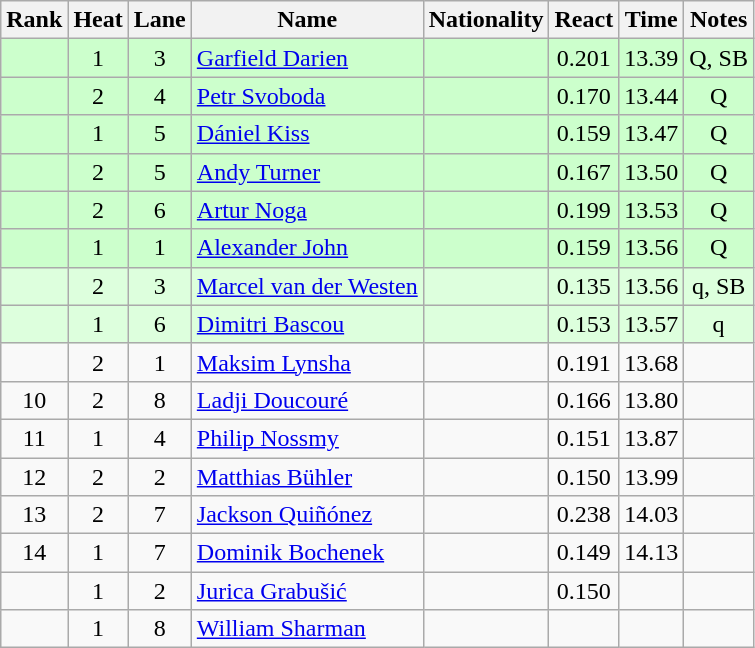<table class="wikitable sortable" style="text-align:center">
<tr>
<th>Rank</th>
<th>Heat</th>
<th>Lane</th>
<th>Name</th>
<th>Nationality</th>
<th>React</th>
<th>Time</th>
<th>Notes</th>
</tr>
<tr bgcolor=ccffcc>
<td></td>
<td>1</td>
<td>3</td>
<td align="left"><a href='#'>Garfield Darien</a></td>
<td align=left></td>
<td>0.201</td>
<td>13.39</td>
<td>Q, SB</td>
</tr>
<tr bgcolor=ccffcc>
<td></td>
<td>2</td>
<td>4</td>
<td align="left"><a href='#'>Petr Svoboda</a></td>
<td align=left></td>
<td>0.170</td>
<td>13.44</td>
<td>Q</td>
</tr>
<tr bgcolor=ccffcc>
<td></td>
<td>1</td>
<td>5</td>
<td align="left"><a href='#'>Dániel Kiss</a></td>
<td align=left></td>
<td>0.159</td>
<td>13.47</td>
<td>Q</td>
</tr>
<tr bgcolor=ccffcc>
<td></td>
<td>2</td>
<td>5</td>
<td align="left"><a href='#'>Andy Turner</a></td>
<td align=left></td>
<td>0.167</td>
<td>13.50</td>
<td>Q</td>
</tr>
<tr bgcolor=ccffcc>
<td></td>
<td>2</td>
<td>6</td>
<td align="left"><a href='#'>Artur Noga</a></td>
<td align=left></td>
<td>0.199</td>
<td>13.53</td>
<td>Q</td>
</tr>
<tr bgcolor=ccffcc>
<td></td>
<td>1</td>
<td>1</td>
<td align="left"><a href='#'>Alexander John</a></td>
<td align=left></td>
<td>0.159</td>
<td>13.56</td>
<td>Q</td>
</tr>
<tr bgcolor=ddffdd>
<td></td>
<td>2</td>
<td>3</td>
<td align="left"><a href='#'>Marcel van der Westen</a></td>
<td align=left></td>
<td>0.135</td>
<td>13.56</td>
<td>q, SB</td>
</tr>
<tr bgcolor=ddffdd>
<td></td>
<td>1</td>
<td>6</td>
<td align="left"><a href='#'>Dimitri Bascou</a></td>
<td align=left></td>
<td>0.153</td>
<td>13.57</td>
<td>q</td>
</tr>
<tr>
<td></td>
<td>2</td>
<td>1</td>
<td align="left"><a href='#'>Maksim Lynsha</a></td>
<td align=left></td>
<td>0.191</td>
<td>13.68</td>
<td></td>
</tr>
<tr>
<td>10</td>
<td>2</td>
<td>8</td>
<td align="left"><a href='#'>Ladji Doucouré</a></td>
<td align=left></td>
<td>0.166</td>
<td>13.80</td>
<td></td>
</tr>
<tr>
<td>11</td>
<td>1</td>
<td>4</td>
<td align="left"><a href='#'>Philip Nossmy</a></td>
<td align=left></td>
<td>0.151</td>
<td>13.87</td>
<td></td>
</tr>
<tr>
<td>12</td>
<td>2</td>
<td>2</td>
<td align="left"><a href='#'>Matthias Bühler</a></td>
<td align=left></td>
<td>0.150</td>
<td>13.99</td>
<td></td>
</tr>
<tr>
<td>13</td>
<td>2</td>
<td>7</td>
<td align="left"><a href='#'>Jackson Quiñónez</a></td>
<td align=left></td>
<td>0.238</td>
<td>14.03</td>
<td></td>
</tr>
<tr>
<td>14</td>
<td>1</td>
<td>7</td>
<td align="left"><a href='#'>Dominik Bochenek</a></td>
<td align=left></td>
<td>0.149</td>
<td>14.13</td>
<td></td>
</tr>
<tr>
<td></td>
<td>1</td>
<td>2</td>
<td align="left"><a href='#'>Jurica Grabušić</a></td>
<td align=left></td>
<td>0.150</td>
<td></td>
<td></td>
</tr>
<tr>
<td></td>
<td>1</td>
<td>8</td>
<td align="left"><a href='#'>William Sharman</a></td>
<td align=left></td>
<td></td>
<td></td>
<td></td>
</tr>
</table>
